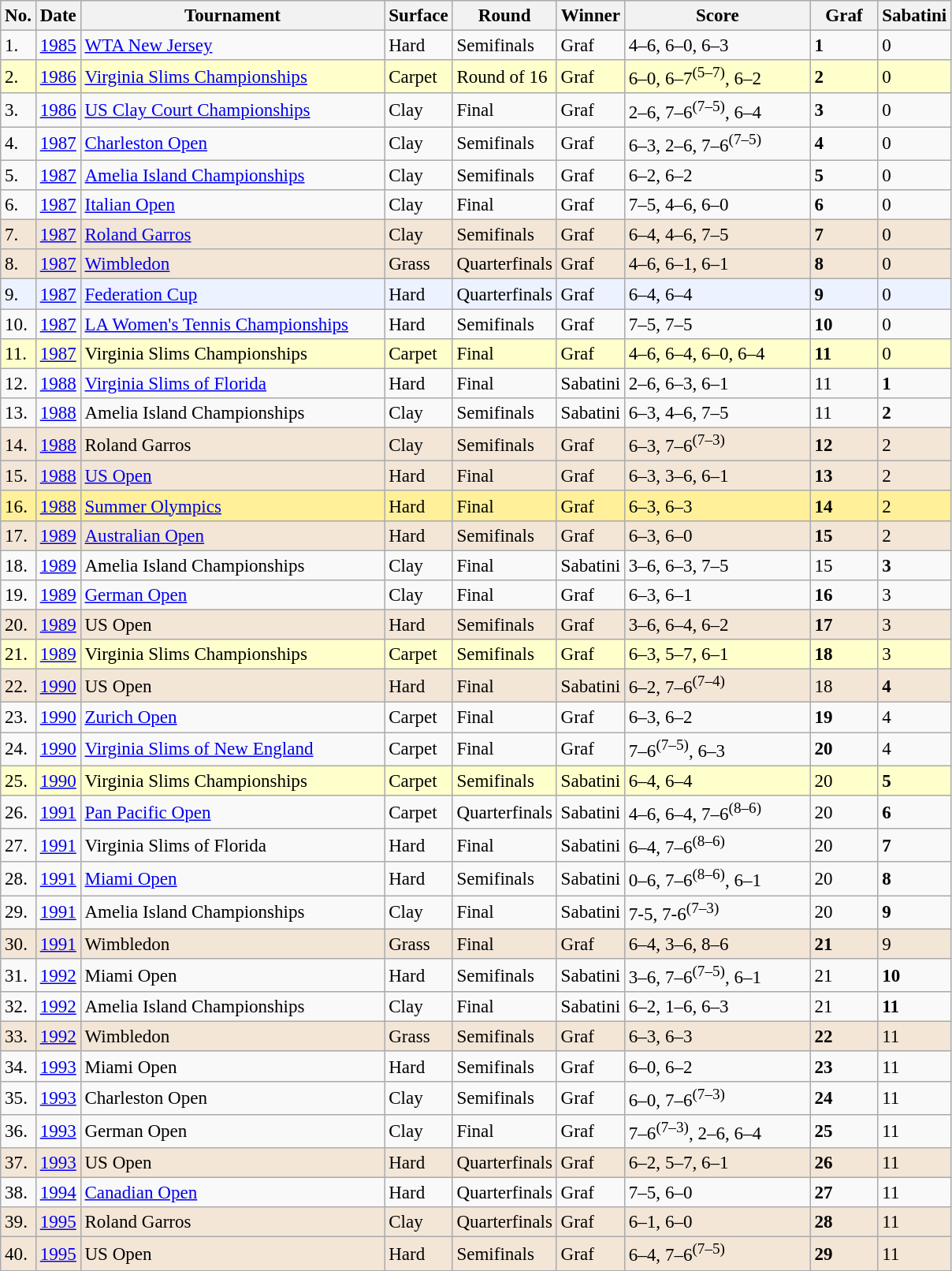<table class="sortable wikitable" style="font-size:96%;">
<tr bgcolor="#eeeeee">
<th>No.</th>
<th>Date</th>
<th width=250>Tournament</th>
<th>Surface</th>
<th>Round</th>
<th>Winner</th>
<th width=150>Score</th>
<th width=50>Graf</th>
<th>Sabatini</th>
</tr>
<tr>
<td>1.</td>
<td><a href='#'>1985</a></td>
<td><a href='#'>WTA New Jersey</a></td>
<td>Hard</td>
<td>Semifinals</td>
<td>Graf</td>
<td>4–6, 6–0, 6–3</td>
<td><strong>1</strong></td>
<td>0</td>
</tr>
<tr bgcolor="#ffffcc">
<td>2.</td>
<td><a href='#'>1986</a></td>
<td><a href='#'>Virginia Slims Championships</a></td>
<td>Carpet</td>
<td>Round of 16</td>
<td>Graf</td>
<td>6–0, 6–7<sup>(5–7)</sup>, 6–2</td>
<td><strong>2</strong></td>
<td>0</td>
</tr>
<tr>
<td>3.</td>
<td><a href='#'>1986</a></td>
<td><a href='#'>US Clay Court Championships</a></td>
<td>Clay</td>
<td>Final</td>
<td>Graf</td>
<td>2–6, 7–6<sup>(7–5)</sup>, 6–4</td>
<td><strong>3</strong></td>
<td>0</td>
</tr>
<tr>
<td>4.</td>
<td><a href='#'>1987</a></td>
<td><a href='#'>Charleston Open</a></td>
<td>Clay</td>
<td>Semifinals</td>
<td>Graf</td>
<td>6–3, 2–6, 7–6<sup>(7–5)</sup></td>
<td><strong>4</strong></td>
<td>0</td>
</tr>
<tr>
<td>5.</td>
<td><a href='#'>1987</a></td>
<td><a href='#'>Amelia Island Championships</a></td>
<td>Clay</td>
<td>Semifinals</td>
<td>Graf</td>
<td>6–2, 6–2</td>
<td><strong>5</strong></td>
<td>0</td>
</tr>
<tr>
<td>6.</td>
<td><a href='#'>1987</a></td>
<td><a href='#'>Italian Open</a></td>
<td>Clay</td>
<td>Final</td>
<td>Graf</td>
<td>7–5, 4–6, 6–0</td>
<td><strong>6</strong></td>
<td>0</td>
</tr>
<tr style="background:#f3e6d7;">
<td>7.</td>
<td><a href='#'>1987</a></td>
<td><a href='#'>Roland Garros</a></td>
<td>Clay</td>
<td>Semifinals</td>
<td>Graf</td>
<td>6–4, 4–6, 7–5</td>
<td><strong>7</strong></td>
<td>0</td>
</tr>
<tr style="background:#f3e6d7;">
<td>8.</td>
<td><a href='#'>1987</a></td>
<td><a href='#'>Wimbledon</a></td>
<td>Grass</td>
<td>Quarterfinals</td>
<td>Graf</td>
<td>4–6, 6–1, 6–1</td>
<td><strong>8</strong></td>
<td>0</td>
</tr>
<tr bgcolor="#ecf2ff">
<td>9.</td>
<td><a href='#'>1987</a></td>
<td><a href='#'>Federation Cup</a></td>
<td>Hard</td>
<td>Quarterfinals</td>
<td>Graf</td>
<td>6–4, 6–4</td>
<td><strong>9</strong></td>
<td>0</td>
</tr>
<tr>
<td>10.</td>
<td><a href='#'>1987</a></td>
<td><a href='#'>LA Women's Tennis Championships</a></td>
<td>Hard</td>
<td>Semifinals</td>
<td>Graf</td>
<td>7–5, 7–5</td>
<td><strong>10</strong></td>
<td>0</td>
</tr>
<tr bgcolor="#ffffcc">
<td>11.</td>
<td><a href='#'>1987</a></td>
<td>Virginia Slims Championships</td>
<td>Carpet</td>
<td>Final</td>
<td>Graf</td>
<td>4–6, 6–4, 6–0, 6–4</td>
<td><strong>11</strong></td>
<td>0</td>
</tr>
<tr>
<td>12.</td>
<td><a href='#'>1988</a></td>
<td><a href='#'>Virginia Slims of Florida</a></td>
<td>Hard</td>
<td>Final</td>
<td>Sabatini</td>
<td>2–6, 6–3, 6–1</td>
<td>11</td>
<td><strong>1</strong></td>
</tr>
<tr>
<td>13.</td>
<td><a href='#'>1988</a></td>
<td>Amelia Island Championships</td>
<td>Clay</td>
<td>Semifinals</td>
<td>Sabatini</td>
<td>6–3, 4–6, 7–5</td>
<td>11</td>
<td><strong>2</strong></td>
</tr>
<tr style="background:#f3e6d7;">
<td>14.</td>
<td><a href='#'>1988</a></td>
<td>Roland Garros</td>
<td>Clay</td>
<td>Semifinals</td>
<td>Graf</td>
<td>6–3, 7–6<sup>(7–3)</sup></td>
<td><strong>12</strong></td>
<td>2</td>
</tr>
<tr style="background:#f3e6d7;">
<td>15.</td>
<td><a href='#'>1988</a></td>
<td><a href='#'>US Open</a></td>
<td>Hard</td>
<td>Final</td>
<td>Graf</td>
<td>6–3, 3–6, 6–1</td>
<td><strong>13</strong></td>
<td>2</td>
</tr>
<tr bgcolor="#fff099">
<td>16.</td>
<td><a href='#'>1988</a></td>
<td><a href='#'>Summer Olympics</a></td>
<td>Hard</td>
<td>Final</td>
<td>Graf</td>
<td>6–3, 6–3</td>
<td><strong>14</strong></td>
<td>2</td>
</tr>
<tr style="background:#f3e6d7;">
<td>17.</td>
<td><a href='#'>1989</a></td>
<td><a href='#'>Australian Open</a></td>
<td>Hard</td>
<td>Semifinals</td>
<td>Graf</td>
<td>6–3, 6–0</td>
<td><strong>15</strong></td>
<td>2</td>
</tr>
<tr>
<td>18.</td>
<td><a href='#'>1989</a></td>
<td>Amelia Island Championships</td>
<td>Clay</td>
<td>Final</td>
<td>Sabatini</td>
<td>3–6, 6–3, 7–5</td>
<td>15</td>
<td><strong>3</strong></td>
</tr>
<tr>
<td>19.</td>
<td><a href='#'>1989</a></td>
<td><a href='#'>German Open</a></td>
<td>Clay</td>
<td>Final</td>
<td>Graf</td>
<td>6–3, 6–1</td>
<td><strong>16</strong></td>
<td>3</td>
</tr>
<tr style="background:#f3e6d7;">
<td>20.</td>
<td><a href='#'>1989</a></td>
<td>US Open</td>
<td>Hard</td>
<td>Semifinals</td>
<td>Graf</td>
<td>3–6, 6–4, 6–2</td>
<td><strong>17</strong></td>
<td>3</td>
</tr>
<tr bgcolor="#ffffcc">
<td>21.</td>
<td><a href='#'>1989</a></td>
<td>Virginia Slims Championships</td>
<td>Carpet</td>
<td>Semifinals</td>
<td>Graf</td>
<td>6–3, 5–7, 6–1</td>
<td><strong>18</strong></td>
<td>3</td>
</tr>
<tr style="background:#f3e6d7;">
<td>22.</td>
<td><a href='#'>1990</a></td>
<td>US Open</td>
<td>Hard</td>
<td>Final</td>
<td>Sabatini</td>
<td>6–2, 7–6<sup>(7–4)</sup></td>
<td>18</td>
<td><strong>4</strong></td>
</tr>
<tr>
<td>23.</td>
<td><a href='#'>1990</a></td>
<td><a href='#'>Zurich Open</a></td>
<td>Carpet</td>
<td>Final</td>
<td>Graf</td>
<td>6–3, 6–2</td>
<td><strong>19</strong></td>
<td>4</td>
</tr>
<tr>
<td>24.</td>
<td><a href='#'>1990</a></td>
<td><a href='#'>Virginia Slims of New England</a></td>
<td>Carpet</td>
<td>Final</td>
<td>Graf</td>
<td>7–6<sup>(7–5)</sup>, 6–3</td>
<td><strong>20</strong></td>
<td>4</td>
</tr>
<tr bgcolor="#ffffcc">
<td>25.</td>
<td><a href='#'>1990</a></td>
<td>Virginia Slims Championships</td>
<td>Carpet</td>
<td>Semifinals</td>
<td>Sabatini</td>
<td>6–4, 6–4</td>
<td>20</td>
<td><strong>5</strong></td>
</tr>
<tr>
<td>26.</td>
<td><a href='#'>1991</a></td>
<td><a href='#'>Pan Pacific Open</a></td>
<td>Carpet</td>
<td>Quarterfinals</td>
<td>Sabatini</td>
<td>4–6, 6–4, 7–6<sup>(8–6)</sup></td>
<td>20</td>
<td><strong>6</strong></td>
</tr>
<tr>
<td>27.</td>
<td><a href='#'>1991</a></td>
<td>Virginia Slims of Florida</td>
<td>Hard</td>
<td>Final</td>
<td>Sabatini</td>
<td>6–4, 7–6<sup>(8–6)</sup></td>
<td>20</td>
<td><strong>7</strong></td>
</tr>
<tr>
<td>28.</td>
<td><a href='#'>1991</a></td>
<td><a href='#'>Miami Open</a></td>
<td>Hard</td>
<td>Semifinals</td>
<td>Sabatini</td>
<td>0–6, 7–6<sup>(8–6)</sup>, 6–1</td>
<td>20</td>
<td><strong>8</strong></td>
</tr>
<tr>
<td>29.</td>
<td><a href='#'>1991</a></td>
<td>Amelia Island Championships</td>
<td>Clay</td>
<td>Final</td>
<td>Sabatini</td>
<td>7-5, 7-6<sup>(7–3)</sup></td>
<td>20</td>
<td><strong>9</strong></td>
</tr>
<tr style="background:#f3e6d7;">
<td>30.</td>
<td><a href='#'>1991</a></td>
<td>Wimbledon</td>
<td>Grass</td>
<td>Final</td>
<td>Graf</td>
<td>6–4, 3–6, 8–6</td>
<td><strong>21</strong></td>
<td>9</td>
</tr>
<tr>
<td>31.</td>
<td><a href='#'>1992</a></td>
<td>Miami Open</td>
<td>Hard</td>
<td>Semifinals</td>
<td>Sabatini</td>
<td>3–6, 7–6<sup>(7–5)</sup>, 6–1</td>
<td>21</td>
<td><strong>10</strong></td>
</tr>
<tr>
<td>32.</td>
<td><a href='#'>1992</a></td>
<td>Amelia Island Championships</td>
<td>Clay</td>
<td>Final</td>
<td>Sabatini</td>
<td>6–2, 1–6, 6–3</td>
<td>21</td>
<td><strong>11</strong></td>
</tr>
<tr style="background:#f3e6d7;">
<td>33.</td>
<td><a href='#'>1992</a></td>
<td>Wimbledon</td>
<td>Grass</td>
<td>Semifinals</td>
<td>Graf</td>
<td>6–3, 6–3</td>
<td><strong>22</strong></td>
<td>11</td>
</tr>
<tr>
<td>34.</td>
<td><a href='#'>1993</a></td>
<td>Miami Open</td>
<td>Hard</td>
<td>Semifinals</td>
<td>Graf</td>
<td>6–0, 6–2</td>
<td><strong>23</strong></td>
<td>11</td>
</tr>
<tr>
<td>35.</td>
<td><a href='#'>1993</a></td>
<td>Charleston Open</td>
<td>Clay</td>
<td>Semifinals</td>
<td>Graf</td>
<td>6–0, 7–6<sup>(7–3)</sup></td>
<td><strong>24</strong></td>
<td>11</td>
</tr>
<tr>
<td>36.</td>
<td><a href='#'>1993</a></td>
<td>German Open</td>
<td>Clay</td>
<td>Final</td>
<td>Graf</td>
<td>7–6<sup>(7–3)</sup>, 2–6, 6–4</td>
<td><strong>25</strong></td>
<td>11</td>
</tr>
<tr style="background:#f3e6d7;">
<td>37.</td>
<td><a href='#'>1993</a></td>
<td>US Open</td>
<td>Hard</td>
<td>Quarterfinals</td>
<td>Graf</td>
<td>6–2, 5–7, 6–1</td>
<td><strong>26</strong></td>
<td>11</td>
</tr>
<tr>
<td>38.</td>
<td><a href='#'>1994</a></td>
<td><a href='#'>Canadian Open</a></td>
<td>Hard</td>
<td>Quarterfinals</td>
<td>Graf</td>
<td>7–5, 6–0</td>
<td><strong>27</strong></td>
<td>11</td>
</tr>
<tr style="background:#f3e6d7;">
<td>39.</td>
<td><a href='#'>1995</a></td>
<td>Roland Garros</td>
<td>Clay</td>
<td>Quarterfinals</td>
<td>Graf</td>
<td>6–1, 6–0</td>
<td><strong>28</strong></td>
<td>11</td>
</tr>
<tr style="background:#f3e6d7;">
<td>40.</td>
<td><a href='#'>1995</a></td>
<td>US Open</td>
<td>Hard</td>
<td>Semifinals</td>
<td>Graf</td>
<td>6–4, 7–6<sup>(7–5)</sup></td>
<td><strong>29</strong></td>
<td>11</td>
</tr>
</table>
